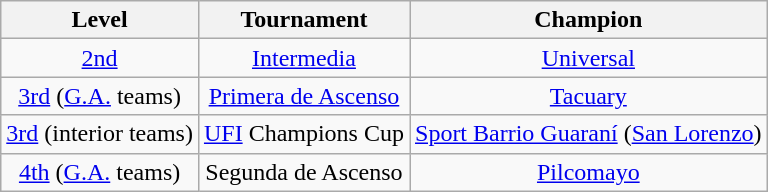<table class="wikitable" style="text-align:center">
<tr>
<th>Level</th>
<th>Tournament</th>
<th>Champion</th>
</tr>
<tr>
<td><a href='#'>2nd</a></td>
<td><a href='#'>Intermedia</a></td>
<td><a href='#'>Universal</a></td>
</tr>
<tr>
<td><a href='#'>3rd</a> (<a href='#'>G.A.</a> teams)</td>
<td><a href='#'>Primera de Ascenso</a></td>
<td><a href='#'>Tacuary</a></td>
</tr>
<tr>
<td><a href='#'>3rd</a> (interior teams)</td>
<td><a href='#'>UFI</a> Champions Cup</td>
<td><a href='#'>Sport Barrio Guaraní</a> (<a href='#'>San Lorenzo</a>)</td>
</tr>
<tr>
<td><a href='#'>4th</a> (<a href='#'>G.A.</a> teams)</td>
<td>Segunda de Ascenso</td>
<td><a href='#'>Pilcomayo</a></td>
</tr>
</table>
